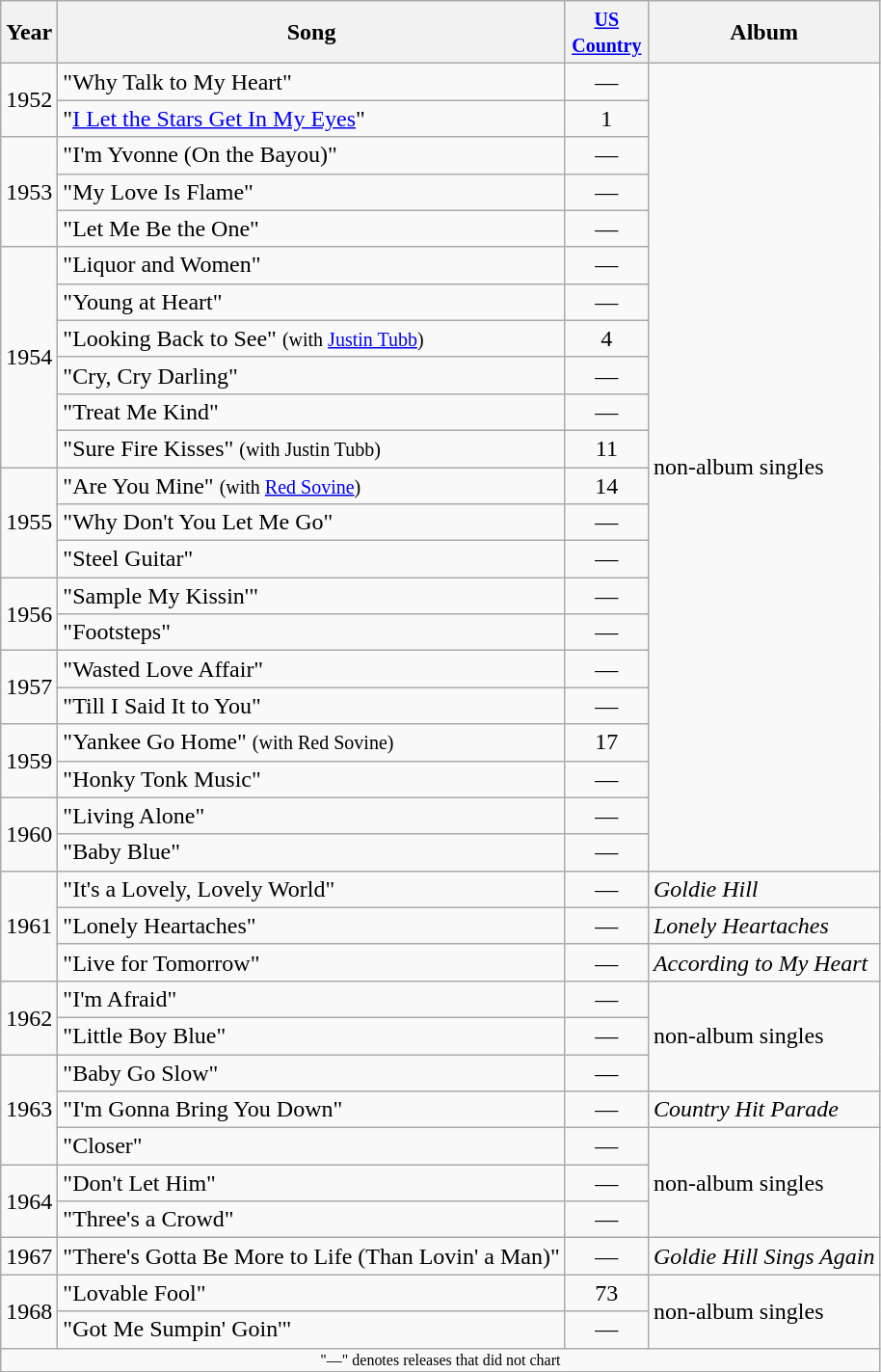<table class=wikitable style=text-align:center;>
<tr>
<th>Year</th>
<th>Song</th>
<th width=50><small><a href='#'>US Country</a></small></th>
<th>Album</th>
</tr>
<tr>
<td rowspan=2>1952</td>
<td align=left>"Why Talk to My Heart"</td>
<td>—</td>
<td align=left rowspan=22>non-album singles</td>
</tr>
<tr>
<td align=left>"<a href='#'>I Let the Stars Get In My Eyes</a>"</td>
<td>1</td>
</tr>
<tr>
<td rowspan=3>1953</td>
<td align=left>"I'm Yvonne (On the Bayou)"</td>
<td>—</td>
</tr>
<tr>
<td align=left>"My Love Is Flame"</td>
<td>—</td>
</tr>
<tr>
<td align=left>"Let Me Be the One"</td>
<td>—</td>
</tr>
<tr>
<td rowspan=6>1954</td>
<td align=left>"Liquor and Women"</td>
<td>—</td>
</tr>
<tr>
<td align=left>"Young at Heart"</td>
<td>—</td>
</tr>
<tr>
<td align=left>"Looking Back to See" <small>(with <a href='#'>Justin Tubb</a>)</small></td>
<td>4</td>
</tr>
<tr>
<td align=left>"Cry, Cry Darling"</td>
<td>—</td>
</tr>
<tr>
<td align=left>"Treat Me Kind"</td>
<td>—</td>
</tr>
<tr>
<td align=left>"Sure Fire Kisses" <small>(with Justin Tubb)</small></td>
<td>11</td>
</tr>
<tr>
<td rowspan=3>1955</td>
<td align=left>"Are You Mine" <small>(with <a href='#'>Red Sovine</a>)</small></td>
<td>14</td>
</tr>
<tr>
<td align=left>"Why Don't You Let Me Go"</td>
<td>—</td>
</tr>
<tr>
<td align=left>"Steel Guitar"</td>
<td>—</td>
</tr>
<tr>
<td rowspan=2>1956</td>
<td align=left>"Sample My Kissin'"</td>
<td>—</td>
</tr>
<tr>
<td align=left>"Footsteps"</td>
<td>—</td>
</tr>
<tr>
<td rowspan=2>1957</td>
<td align=left>"Wasted Love Affair"</td>
<td>—</td>
</tr>
<tr>
<td align=left>"Till I Said It to You"</td>
<td>—</td>
</tr>
<tr>
<td rowspan=2>1959</td>
<td align=left>"Yankee Go Home" <small>(with Red Sovine)</small></td>
<td>17</td>
</tr>
<tr>
<td align=left>"Honky Tonk Music"</td>
<td>—</td>
</tr>
<tr>
<td rowspan=2>1960</td>
<td align=left>"Living Alone"</td>
<td>—</td>
</tr>
<tr>
<td align=left>"Baby Blue"</td>
<td>—</td>
</tr>
<tr>
<td rowspan=3>1961</td>
<td align=left>"It's a Lovely, Lovely World"</td>
<td>—</td>
<td align=left><em>Goldie Hill</em></td>
</tr>
<tr>
<td align=left>"Lonely Heartaches"</td>
<td>—</td>
<td align=left><em>Lonely Heartaches</em></td>
</tr>
<tr>
<td align=left>"Live for Tomorrow"</td>
<td>—</td>
<td align=left><em>According to My Heart</em></td>
</tr>
<tr>
<td rowspan=2>1962</td>
<td align=left>"I'm Afraid"</td>
<td>—</td>
<td align=left rowspan=3>non-album singles</td>
</tr>
<tr>
<td align=left>"Little Boy Blue"</td>
<td>—</td>
</tr>
<tr>
<td rowspan=3>1963</td>
<td align=left>"Baby Go Slow"</td>
<td>—</td>
</tr>
<tr>
<td align=left>"I'm Gonna Bring You Down"</td>
<td>—</td>
<td align=left><em>Country Hit Parade</em></td>
</tr>
<tr>
<td align=left>"Closer"</td>
<td>—</td>
<td align=left rowspan=3>non-album singles</td>
</tr>
<tr>
<td rowspan=2>1964</td>
<td align=left>"Don't Let Him"</td>
<td>—</td>
</tr>
<tr>
<td align=left>"Three's a Crowd"</td>
<td>—</td>
</tr>
<tr>
<td>1967</td>
<td align=left>"There's Gotta Be More to Life (Than Lovin' a Man)"</td>
<td>—</td>
<td align=left><em>Goldie Hill Sings Again</em></td>
</tr>
<tr>
<td rowspan=2>1968</td>
<td align=left>"Lovable Fool"</td>
<td>73</td>
<td align=left rowspan=2>non-album singles</td>
</tr>
<tr>
<td align=left>"Got Me Sumpin' Goin'"</td>
<td>—</td>
</tr>
<tr>
<td align="center" colspan="4" style="font-size:8pt">"—" denotes releases that did not chart</td>
</tr>
<tr>
</tr>
</table>
